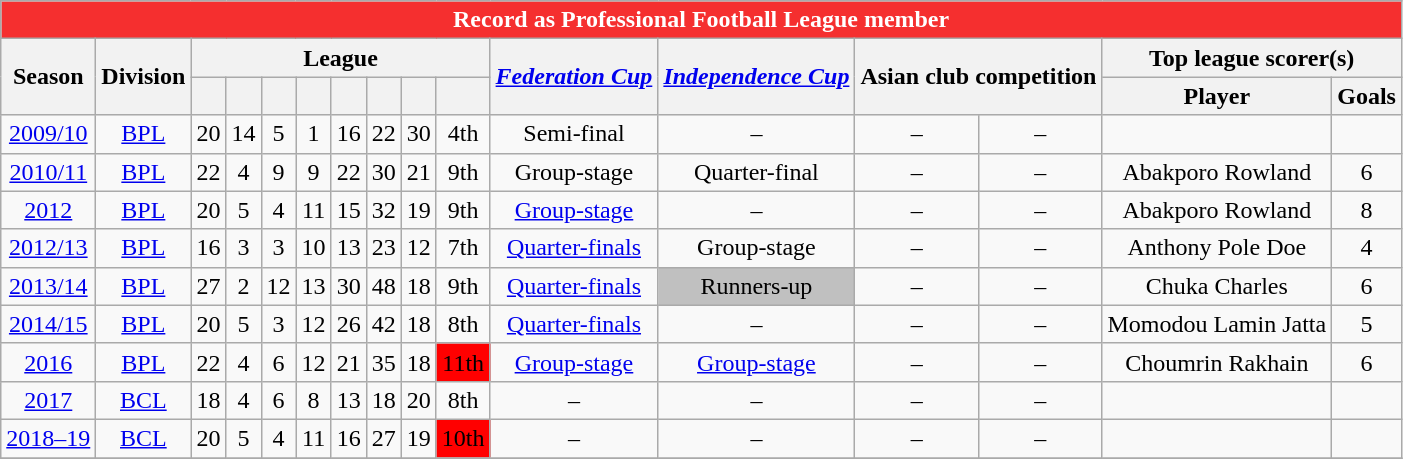<table class="wikitable" style="text-align: center">
<tr>
<th colspan=16 style="background-color:#f52f2f;color: #FFFFFF;">Record as Professional Football League member</th>
</tr>
<tr>
<th rowspan="2">Season</th>
<th rowspan="2"><strong>Division</strong></th>
<th colspan="8">League</th>
<th rowspan="2"><em><a href='#'>Federation Cup</a></em></th>
<th rowspan="2"><em><a href='#'>Independence Cup</a></em></th>
<th colspan="2" rowspan="2">Asian club competition</th>
<th colspan="2">Top league scorer(s)</th>
</tr>
<tr>
<th></th>
<th></th>
<th></th>
<th></th>
<th></th>
<th></th>
<th></th>
<th></th>
<th>Player</th>
<th>Goals</th>
</tr>
<tr>
<td><a href='#'>2009/10</a></td>
<td><a href='#'>BPL</a></td>
<td>20</td>
<td>14</td>
<td>5</td>
<td>1</td>
<td>16</td>
<td>22</td>
<td>30</td>
<td>4th</td>
<td>Semi-final</td>
<td>–</td>
<td>–</td>
<td>–</td>
<td></td>
<td></td>
</tr>
<tr>
<td><a href='#'>2010/11</a></td>
<td><a href='#'>BPL</a></td>
<td>22</td>
<td>4</td>
<td>9</td>
<td>9</td>
<td>22</td>
<td>30</td>
<td>21</td>
<td>9th</td>
<td>Group-stage</td>
<td>Quarter-final</td>
<td>–</td>
<td>–</td>
<td> Abakporo Rowland</td>
<td>6</td>
</tr>
<tr>
<td><a href='#'>2012</a></td>
<td><a href='#'>BPL</a></td>
<td>20</td>
<td>5</td>
<td>4</td>
<td>11</td>
<td>15</td>
<td>32</td>
<td>19</td>
<td>9th</td>
<td><a href='#'>Group-stage</a></td>
<td>–</td>
<td>–</td>
<td>–</td>
<td> Abakporo Rowland</td>
<td>8</td>
</tr>
<tr>
<td><a href='#'>2012/13</a></td>
<td><a href='#'>BPL</a></td>
<td>16</td>
<td>3</td>
<td>3</td>
<td>10</td>
<td>13</td>
<td>23</td>
<td>12</td>
<td>7th</td>
<td><a href='#'>Quarter-finals</a></td>
<td>Group-stage</td>
<td>–</td>
<td>–</td>
<td> Anthony Pole Doe</td>
<td>4</td>
</tr>
<tr>
<td><a href='#'>2013/14</a></td>
<td><a href='#'>BPL</a></td>
<td>27</td>
<td>2</td>
<td>12</td>
<td>13</td>
<td>30</td>
<td>48</td>
<td>18</td>
<td>9th</td>
<td><a href='#'>Quarter-finals</a></td>
<td bgcolor="silver" align="center">Runners-up</td>
<td>–</td>
<td>–</td>
<td> Chuka Charles</td>
<td>6</td>
</tr>
<tr>
<td><a href='#'>2014/15</a></td>
<td><a href='#'>BPL</a></td>
<td>20</td>
<td>5</td>
<td>3</td>
<td>12</td>
<td>26</td>
<td>42</td>
<td>18</td>
<td>8th</td>
<td><a href='#'>Quarter-finals</a></td>
<td>–</td>
<td>–</td>
<td>–</td>
<td> Momodou Lamin Jatta</td>
<td>5</td>
</tr>
<tr>
<td><a href='#'>2016</a></td>
<td><a href='#'>BPL</a></td>
<td>22</td>
<td>4</td>
<td>6</td>
<td>12</td>
<td>21</td>
<td>35</td>
<td>18</td>
<td bgcolor="red" align="center">11th</td>
<td><a href='#'>Group-stage</a></td>
<td><a href='#'>Group-stage</a></td>
<td>–</td>
<td>–</td>
<td> Choumrin Rakhain</td>
<td>6</td>
</tr>
<tr>
<td><a href='#'>2017</a></td>
<td><a href='#'>BCL</a></td>
<td>18</td>
<td>4</td>
<td>6</td>
<td>8</td>
<td>13</td>
<td>18</td>
<td>20</td>
<td>8th</td>
<td>–</td>
<td>–</td>
<td>–</td>
<td>–</td>
<td></td>
<td></td>
</tr>
<tr>
<td><a href='#'>2018–19</a></td>
<td><a href='#'>BCL</a></td>
<td>20</td>
<td>5</td>
<td>4</td>
<td>11</td>
<td>16</td>
<td>27</td>
<td>19</td>
<td bgcolor="red" align="center">10th</td>
<td>–</td>
<td>–</td>
<td>–</td>
<td>–</td>
<td></td>
<td></td>
</tr>
<tr>
</tr>
</table>
